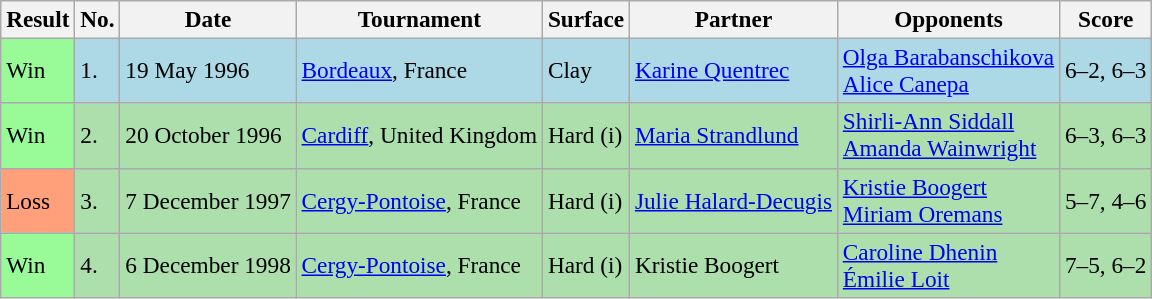<table class="sortable wikitable" style="font-size:97%;">
<tr>
<th style="width:40px">Result</th>
<th>No.</th>
<th>Date</th>
<th>Tournament</th>
<th>Surface</th>
<th>Partner</th>
<th>Opponents</th>
<th class="unsortable">Score</th>
</tr>
<tr bgcolor="lightblue">
<td style="background:#98fb98;">Win</td>
<td>1.</td>
<td>19 May 1996</td>
<td><a href='#'>Bordeaux</a>, France</td>
<td>Clay</td>
<td> <a href='#'>Karine Quentrec</a></td>
<td> <a href='#'>Olga Barabanschikova</a> <br>  <a href='#'>Alice Canepa</a></td>
<td>6–2, 6–3</td>
</tr>
<tr style="background:#addfad;">
<td style="background:#98fb98;">Win</td>
<td>2.</td>
<td>20 October 1996</td>
<td><a href='#'>Cardiff</a>, United Kingdom</td>
<td>Hard (i)</td>
<td> <a href='#'>Maria Strandlund</a></td>
<td> <a href='#'>Shirli-Ann Siddall</a> <br>  <a href='#'>Amanda Wainwright</a></td>
<td>6–3, 6–3</td>
</tr>
<tr style="background:#addfad;">
<td style="background:#ffa07a;">Loss</td>
<td>3.</td>
<td>7 December 1997</td>
<td><a href='#'>Cergy-Pontoise</a>, France</td>
<td>Hard (i)</td>
<td> <a href='#'>Julie Halard-Decugis</a></td>
<td> <a href='#'>Kristie Boogert</a> <br>  <a href='#'>Miriam Oremans</a></td>
<td>5–7, 4–6</td>
</tr>
<tr style="background:#addfad;">
<td style="background:#98fb98;">Win</td>
<td>4.</td>
<td>6 December 1998</td>
<td><a href='#'>Cergy-Pontoise</a>, France</td>
<td>Hard (i)</td>
<td> Kristie Boogert</td>
<td> <a href='#'>Caroline Dhenin</a> <br>  <a href='#'>Émilie Loit</a></td>
<td>7–5, 6–2</td>
</tr>
</table>
